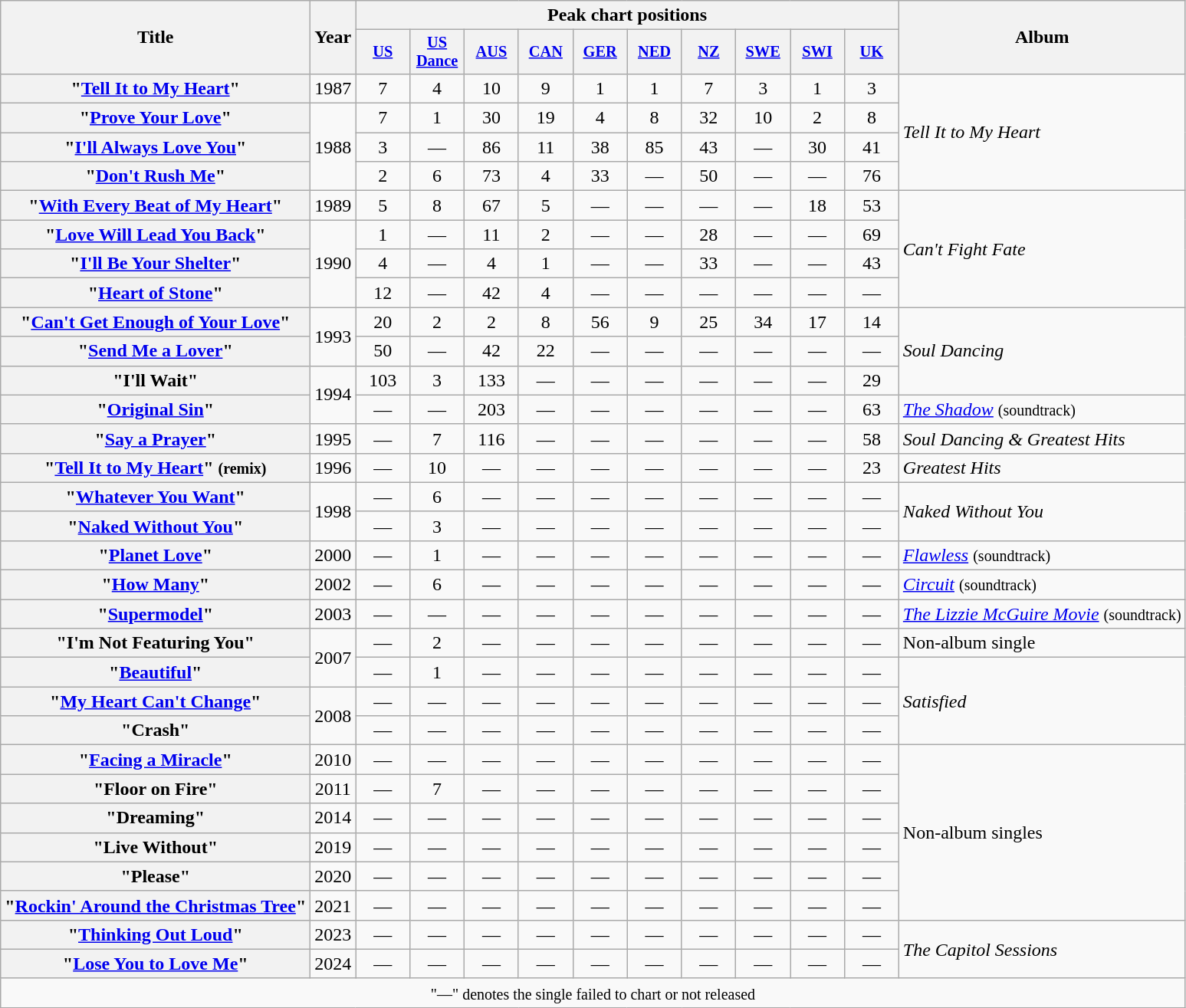<table class="wikitable plainrowheaders" style="text-align:center;">
<tr>
<th scope="col" rowspan="2">Title</th>
<th scope="col" rowspan="2">Year</th>
<th scope="col" colspan="10">Peak chart positions</th>
<th scope="col" rowspan="2">Album</th>
</tr>
<tr>
<th scope="col" style="width:3em;font-size:85%"><a href='#'>US</a><br></th>
<th scope="col" style="width:3em;font-size:85%"><a href='#'>US Dance</a><br></th>
<th scope="col" style="width:3em;font-size:85%"><a href='#'>AUS</a><br></th>
<th scope="col" style="width:3em;font-size:85%"><a href='#'>CAN</a><br></th>
<th scope="col" style="width:3em;font-size:85%"><a href='#'>GER</a><br></th>
<th scope="col" style="width:3em;font-size:85%"><a href='#'>NED</a><br></th>
<th scope="col" style="width:3em;font-size:85%"><a href='#'>NZ</a><br></th>
<th scope="col" style="width:3em;font-size:85%"><a href='#'>SWE</a><br></th>
<th scope="col" style="width:3em;font-size:85%"><a href='#'>SWI</a><br></th>
<th scope="col" style="width:3em;font-size:85%"><a href='#'>UK</a><br></th>
</tr>
<tr>
<th scope="row">"<a href='#'>Tell It to My Heart</a>"</th>
<td>1987</td>
<td>7</td>
<td>4</td>
<td>10</td>
<td>9</td>
<td>1</td>
<td>1</td>
<td>7</td>
<td>3</td>
<td>1</td>
<td>3</td>
<td style="text-align:left;" rowspan="4"><em>Tell It to My Heart</em></td>
</tr>
<tr>
<th scope="row">"<a href='#'>Prove Your Love</a>"</th>
<td rowspan="3">1988</td>
<td>7</td>
<td>1</td>
<td>30</td>
<td>19</td>
<td>4</td>
<td>8</td>
<td>32</td>
<td>10</td>
<td>2</td>
<td>8</td>
</tr>
<tr>
<th scope="row">"<a href='#'>I'll Always Love You</a>"</th>
<td>3</td>
<td>—</td>
<td>86</td>
<td>11</td>
<td>38</td>
<td>85</td>
<td>43</td>
<td>—</td>
<td>30</td>
<td>41</td>
</tr>
<tr>
<th scope="row">"<a href='#'>Don't Rush Me</a>"</th>
<td>2</td>
<td>6</td>
<td>73</td>
<td>4</td>
<td>33</td>
<td>—</td>
<td>50</td>
<td>—</td>
<td>—</td>
<td>76</td>
</tr>
<tr>
<th scope="row">"<a href='#'>With Every Beat of My Heart</a>"</th>
<td>1989</td>
<td>5</td>
<td>8</td>
<td>67</td>
<td>5</td>
<td>—</td>
<td>—</td>
<td>—</td>
<td>—</td>
<td>18</td>
<td>53</td>
<td style="text-align:left;" rowspan="4"><em>Can't Fight Fate</em></td>
</tr>
<tr>
<th scope="row">"<a href='#'>Love Will Lead You Back</a>"</th>
<td rowspan="3">1990</td>
<td>1</td>
<td>—</td>
<td>11</td>
<td>2</td>
<td>—</td>
<td>—</td>
<td>28</td>
<td>—</td>
<td>—</td>
<td>69</td>
</tr>
<tr>
<th scope="row">"<a href='#'>I'll Be Your Shelter</a>"</th>
<td>4</td>
<td>—</td>
<td>4</td>
<td>1</td>
<td>—</td>
<td>—</td>
<td>33</td>
<td>—</td>
<td>—</td>
<td>43</td>
</tr>
<tr>
<th scope="row">"<a href='#'>Heart of Stone</a>"</th>
<td>12</td>
<td>—</td>
<td>42</td>
<td>4</td>
<td>—</td>
<td>—</td>
<td>—</td>
<td>—</td>
<td>—</td>
<td>—</td>
</tr>
<tr>
<th scope="row">"<a href='#'>Can't Get Enough of Your Love</a>"</th>
<td rowspan="2">1993</td>
<td>20</td>
<td>2</td>
<td>2</td>
<td>8</td>
<td>56</td>
<td>9</td>
<td>25</td>
<td>34</td>
<td>17</td>
<td>14</td>
<td style="text-align:left;" rowspan="3"><em>Soul Dancing</em></td>
</tr>
<tr>
<th scope="row">"<a href='#'>Send Me a Lover</a>"</th>
<td>50</td>
<td>—</td>
<td>42</td>
<td>22</td>
<td>—</td>
<td>—</td>
<td>—</td>
<td>—</td>
<td>—</td>
<td>—</td>
</tr>
<tr>
<th scope="row">"I'll Wait"</th>
<td rowspan="2">1994</td>
<td>103</td>
<td>3</td>
<td>133</td>
<td>—</td>
<td>—</td>
<td>—</td>
<td>—</td>
<td>—</td>
<td>—</td>
<td>29</td>
</tr>
<tr>
<th scope="row">"<a href='#'>Original Sin</a>"</th>
<td>—</td>
<td>—</td>
<td>203</td>
<td>—</td>
<td>—</td>
<td>—</td>
<td>—</td>
<td>—</td>
<td>—</td>
<td>63</td>
<td style="text-align:left;"><em><a href='#'>The Shadow</a></em> <small>(soundtrack)</small></td>
</tr>
<tr>
<th scope="row">"<a href='#'>Say a Prayer</a>"</th>
<td>1995</td>
<td>—</td>
<td>7</td>
<td>116</td>
<td>—</td>
<td>—</td>
<td>—</td>
<td>—</td>
<td>—</td>
<td>—</td>
<td>58</td>
<td style="text-align:left;"><em>Soul Dancing & Greatest Hits</em></td>
</tr>
<tr>
<th scope="row">"<a href='#'>Tell It to My Heart</a>" <small>(remix)</small></th>
<td>1996</td>
<td>—</td>
<td>10</td>
<td>—</td>
<td>—</td>
<td>—</td>
<td>—</td>
<td>—</td>
<td>—</td>
<td>—</td>
<td>23</td>
<td style="text-align:left;"><em>Greatest Hits</em></td>
</tr>
<tr>
<th scope="row">"<a href='#'>Whatever You Want</a>"</th>
<td rowspan="2">1998</td>
<td>—</td>
<td>6</td>
<td>—</td>
<td>—</td>
<td>—</td>
<td>—</td>
<td>—</td>
<td>—</td>
<td>—</td>
<td>—</td>
<td style="text-align:left;" rowspan="2"><em>Naked Without You</em></td>
</tr>
<tr>
<th scope="row">"<a href='#'>Naked Without You</a>"</th>
<td>—</td>
<td>3</td>
<td>—</td>
<td>—</td>
<td>—</td>
<td>—</td>
<td>—</td>
<td>—</td>
<td>—</td>
<td>—</td>
</tr>
<tr>
<th scope="row">"<a href='#'>Planet Love</a>"</th>
<td>2000</td>
<td>—</td>
<td>1</td>
<td>—</td>
<td>—</td>
<td>—</td>
<td>—</td>
<td>—</td>
<td>—</td>
<td>—</td>
<td>—</td>
<td style="text-align:left;"><em><a href='#'>Flawless</a></em> <small>(soundtrack)</small></td>
</tr>
<tr>
<th scope="row">"<a href='#'>How Many</a>"</th>
<td>2002</td>
<td>—</td>
<td>6</td>
<td>—</td>
<td>—</td>
<td>—</td>
<td>—</td>
<td>—</td>
<td>—</td>
<td>—</td>
<td>—</td>
<td style="text-align:left;"><em><a href='#'>Circuit</a></em> <small>(soundtrack)</small></td>
</tr>
<tr>
<th scope="row">"<a href='#'>Supermodel</a>"</th>
<td>2003</td>
<td>—</td>
<td>—</td>
<td>—</td>
<td>—</td>
<td>—</td>
<td>—</td>
<td>—</td>
<td>—</td>
<td>—</td>
<td>—</td>
<td style="text-align:left;"><em><a href='#'>The Lizzie McGuire Movie</a></em> <small>(soundtrack)</small></td>
</tr>
<tr>
<th scope="row">"I'm Not Featuring You"</th>
<td rowspan="2">2007</td>
<td>—</td>
<td>2</td>
<td>—</td>
<td>—</td>
<td>—</td>
<td>—</td>
<td>—</td>
<td>—</td>
<td>—</td>
<td>—</td>
<td style="text-align:left;">Non-album single</td>
</tr>
<tr>
<th scope="row">"<a href='#'>Beautiful</a>"</th>
<td>—</td>
<td>1</td>
<td>—</td>
<td>—</td>
<td>—</td>
<td>—</td>
<td>—</td>
<td>—</td>
<td>—</td>
<td>—</td>
<td style="text-align:left;" rowspan="3"><em>Satisfied</em></td>
</tr>
<tr>
<th scope="row">"<a href='#'>My Heart Can't Change</a>"</th>
<td rowspan="2">2008</td>
<td>—</td>
<td>—</td>
<td>—</td>
<td>—</td>
<td>—</td>
<td>—</td>
<td>—</td>
<td>—</td>
<td>—</td>
<td>—</td>
</tr>
<tr>
<th scope="row">"Crash"</th>
<td>—</td>
<td>—</td>
<td>—</td>
<td>—</td>
<td>—</td>
<td>—</td>
<td>—</td>
<td>—</td>
<td>—</td>
<td>—</td>
</tr>
<tr>
<th scope="row">"<a href='#'>Facing a Miracle</a>"</th>
<td>2010</td>
<td>—</td>
<td>—</td>
<td>—</td>
<td>—</td>
<td>—</td>
<td>—</td>
<td>—</td>
<td>—</td>
<td>—</td>
<td>—</td>
<td style="text-align:left;" rowspan="6">Non-album singles</td>
</tr>
<tr>
<th scope="row">"Floor on Fire"</th>
<td>2011</td>
<td>—</td>
<td>7</td>
<td>—</td>
<td>—</td>
<td>—</td>
<td>—</td>
<td>—</td>
<td>—</td>
<td>—</td>
<td>—</td>
</tr>
<tr>
<th scope="row">"Dreaming"</th>
<td>2014</td>
<td>—</td>
<td>—</td>
<td>—</td>
<td>—</td>
<td>—</td>
<td>—</td>
<td>—</td>
<td>—</td>
<td>—</td>
<td>—</td>
</tr>
<tr>
<th scope="row">"Live Without"</th>
<td>2019</td>
<td>—</td>
<td>—</td>
<td>—</td>
<td>—</td>
<td>—</td>
<td>—</td>
<td>—</td>
<td>—</td>
<td>—</td>
<td>—</td>
</tr>
<tr>
<th scope="row">"Please"</th>
<td>2020</td>
<td>—</td>
<td>—</td>
<td>—</td>
<td>—</td>
<td>—</td>
<td>—</td>
<td>—</td>
<td>—</td>
<td>—</td>
<td>—</td>
</tr>
<tr>
<th scope="row">"<a href='#'>Rockin' Around the Christmas Tree</a>"</th>
<td>2021</td>
<td>—</td>
<td>—</td>
<td>—</td>
<td>—</td>
<td>—</td>
<td>—</td>
<td>—</td>
<td>—</td>
<td>—</td>
<td>—</td>
</tr>
<tr>
<th scope="row">"<a href='#'>Thinking Out Loud</a>"</th>
<td>2023</td>
<td>—</td>
<td>—</td>
<td>—</td>
<td>—</td>
<td>—</td>
<td>—</td>
<td>—</td>
<td>—</td>
<td>—</td>
<td>—</td>
<td style="text-align:left;" rowspan="2"><em>The Capitol Sessions</em></td>
</tr>
<tr>
<th scope="row">"<a href='#'>Lose You to Love Me</a>"</th>
<td>2024</td>
<td>—</td>
<td>—</td>
<td>—</td>
<td>—</td>
<td>—</td>
<td>—</td>
<td>—</td>
<td>—</td>
<td>—</td>
<td>—</td>
</tr>
<tr>
<td style="text-align:center" colspan="15"><small>"—" denotes the single failed to chart or not released</small></td>
</tr>
</table>
